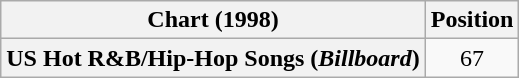<table class="wikitable plainrowheaders" style="text-align:center">
<tr>
<th scope="col">Chart (1998)</th>
<th scope="col">Position</th>
</tr>
<tr>
<th scope="row">US Hot R&B/Hip-Hop Songs (<em>Billboard</em>)</th>
<td>67</td>
</tr>
</table>
